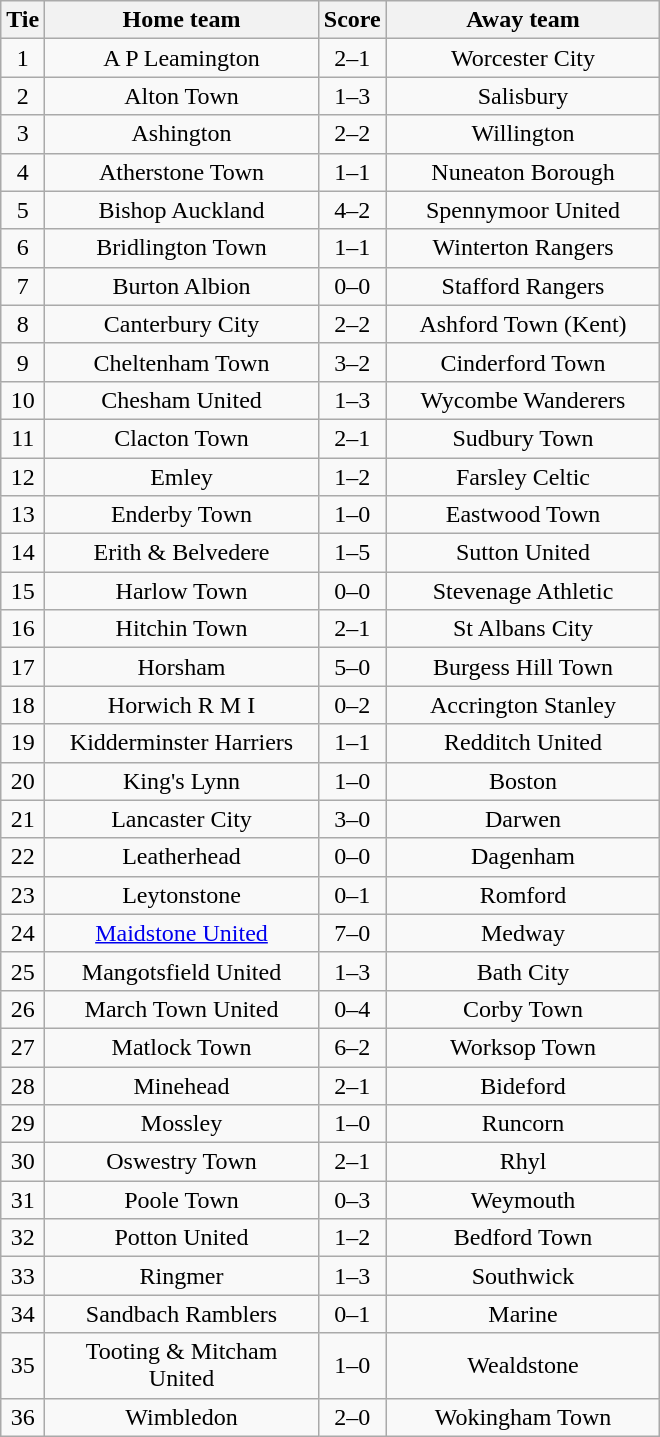<table class="wikitable" style="text-align:center;">
<tr>
<th width=20>Tie</th>
<th width=175>Home team</th>
<th width=20>Score</th>
<th width=175>Away team</th>
</tr>
<tr>
<td>1</td>
<td>A P Leamington</td>
<td>2–1</td>
<td>Worcester City</td>
</tr>
<tr>
<td>2</td>
<td>Alton Town</td>
<td>1–3</td>
<td>Salisbury</td>
</tr>
<tr>
<td>3</td>
<td>Ashington</td>
<td>2–2</td>
<td>Willington</td>
</tr>
<tr>
<td>4</td>
<td>Atherstone Town</td>
<td>1–1</td>
<td>Nuneaton Borough</td>
</tr>
<tr>
<td>5</td>
<td>Bishop Auckland</td>
<td>4–2</td>
<td>Spennymoor United</td>
</tr>
<tr>
<td>6</td>
<td>Bridlington Town</td>
<td>1–1</td>
<td>Winterton Rangers</td>
</tr>
<tr>
<td>7</td>
<td>Burton Albion</td>
<td>0–0</td>
<td>Stafford Rangers</td>
</tr>
<tr>
<td>8</td>
<td>Canterbury City</td>
<td>2–2</td>
<td>Ashford Town (Kent)</td>
</tr>
<tr>
<td>9</td>
<td>Cheltenham Town</td>
<td>3–2</td>
<td>Cinderford Town</td>
</tr>
<tr>
<td>10</td>
<td>Chesham United</td>
<td>1–3</td>
<td>Wycombe Wanderers</td>
</tr>
<tr>
<td>11</td>
<td>Clacton Town</td>
<td>2–1</td>
<td>Sudbury Town</td>
</tr>
<tr>
<td>12</td>
<td>Emley</td>
<td>1–2</td>
<td>Farsley Celtic</td>
</tr>
<tr>
<td>13</td>
<td>Enderby Town</td>
<td>1–0</td>
<td>Eastwood Town</td>
</tr>
<tr>
<td>14</td>
<td>Erith & Belvedere</td>
<td>1–5</td>
<td>Sutton United</td>
</tr>
<tr>
<td>15</td>
<td>Harlow Town</td>
<td>0–0</td>
<td>Stevenage Athletic</td>
</tr>
<tr>
<td>16</td>
<td>Hitchin Town</td>
<td>2–1</td>
<td>St Albans City</td>
</tr>
<tr>
<td>17</td>
<td>Horsham</td>
<td>5–0</td>
<td>Burgess Hill Town</td>
</tr>
<tr>
<td>18</td>
<td>Horwich R M I</td>
<td>0–2</td>
<td>Accrington Stanley</td>
</tr>
<tr>
<td>19</td>
<td>Kidderminster Harriers</td>
<td>1–1</td>
<td>Redditch United</td>
</tr>
<tr>
<td>20</td>
<td>King's Lynn</td>
<td>1–0</td>
<td>Boston</td>
</tr>
<tr>
<td>21</td>
<td>Lancaster City</td>
<td>3–0</td>
<td>Darwen</td>
</tr>
<tr>
<td>22</td>
<td>Leatherhead</td>
<td>0–0</td>
<td>Dagenham</td>
</tr>
<tr>
<td>23</td>
<td>Leytonstone</td>
<td>0–1</td>
<td>Romford</td>
</tr>
<tr>
<td>24</td>
<td><a href='#'>Maidstone United</a></td>
<td>7–0</td>
<td>Medway</td>
</tr>
<tr>
<td>25</td>
<td>Mangotsfield United</td>
<td>1–3</td>
<td>Bath City</td>
</tr>
<tr>
<td>26</td>
<td>March Town United</td>
<td>0–4</td>
<td>Corby Town</td>
</tr>
<tr>
<td>27</td>
<td>Matlock Town</td>
<td>6–2</td>
<td>Worksop Town</td>
</tr>
<tr>
<td>28</td>
<td>Minehead</td>
<td>2–1</td>
<td>Bideford</td>
</tr>
<tr>
<td>29</td>
<td>Mossley</td>
<td>1–0</td>
<td>Runcorn</td>
</tr>
<tr>
<td>30</td>
<td>Oswestry Town</td>
<td>2–1</td>
<td>Rhyl</td>
</tr>
<tr>
<td>31</td>
<td>Poole Town</td>
<td>0–3</td>
<td>Weymouth</td>
</tr>
<tr>
<td>32</td>
<td>Potton United</td>
<td>1–2</td>
<td>Bedford Town</td>
</tr>
<tr>
<td>33</td>
<td>Ringmer</td>
<td>1–3</td>
<td>Southwick</td>
</tr>
<tr>
<td>34</td>
<td>Sandbach Ramblers</td>
<td>0–1</td>
<td>Marine</td>
</tr>
<tr>
<td>35</td>
<td>Tooting & Mitcham United</td>
<td>1–0</td>
<td>Wealdstone</td>
</tr>
<tr>
<td>36</td>
<td>Wimbledon</td>
<td>2–0</td>
<td>Wokingham Town</td>
</tr>
</table>
